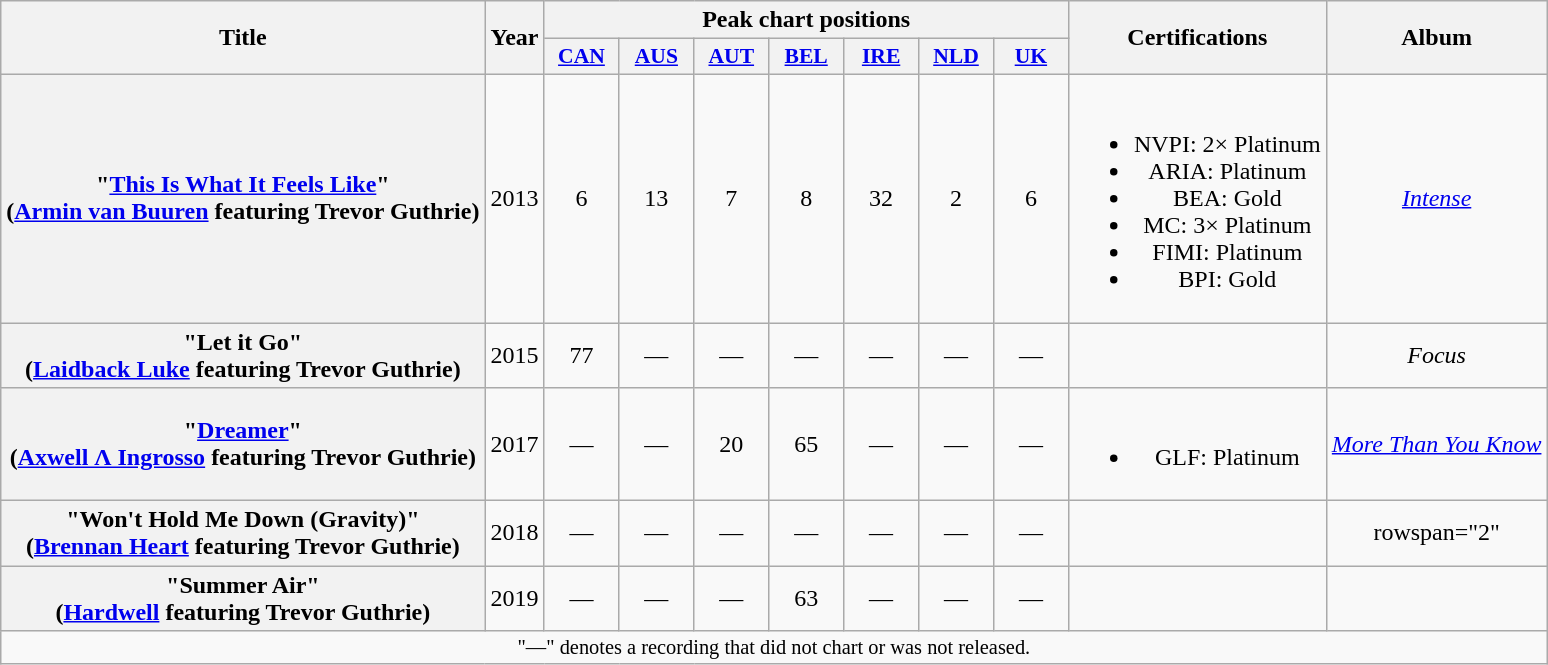<table class="wikitable plainrowheaders" style="text-align:center;">
<tr>
<th scope="col" rowspan="2">Title</th>
<th scope="col" rowspan="2">Year</th>
<th scope="col" colspan="7">Peak chart positions</th>
<th scope="col" rowspan="2">Certifications</th>
<th scope="col" rowspan="2">Album</th>
</tr>
<tr>
<th scope="col" style="width:3em;font-size:90%;"><a href='#'>CAN</a><br></th>
<th scope="col" style="width:3em;font-size:90%;"><a href='#'>AUS</a><br></th>
<th scope="col" style="width:3em;font-size:90%;"><a href='#'>AUT</a><br></th>
<th scope="col" style="width:3em;font-size:90%;"><a href='#'>BEL</a><br></th>
<th scope="col" style="width:3em;font-size:90%;"><a href='#'>IRE</a><br></th>
<th scope="col" style="width:3em;font-size:90%;"><a href='#'>NLD</a><br></th>
<th scope="col" style="width:3em;font-size:90%;"><a href='#'>UK</a><br></th>
</tr>
<tr>
<th scope="row">"<a href='#'>This Is What It Feels Like</a>"<br><span>(<a href='#'>Armin van Buuren</a> featuring Trevor Guthrie)</span></th>
<td>2013</td>
<td>6</td>
<td>13</td>
<td>7</td>
<td>8</td>
<td>32</td>
<td>2</td>
<td>6</td>
<td><br><ul><li>NVPI: 2× Platinum</li><li>ARIA: Platinum</li><li>BEA: Gold</li><li>MC: 3× Platinum</li><li>FIMI: Platinum</li><li>BPI: Gold</li></ul></td>
<td><em><a href='#'>Intense</a></em></td>
</tr>
<tr>
<th scope="row">"Let it Go"<br><span>(<a href='#'>Laidback Luke</a> featuring Trevor Guthrie)</span></th>
<td>2015</td>
<td>77</td>
<td>—</td>
<td>—</td>
<td>—</td>
<td>—</td>
<td>—</td>
<td>—</td>
<td></td>
<td><em>Focus</em></td>
</tr>
<tr>
<th scope="row">"<a href='#'>Dreamer</a>"<br><span>(<a href='#'>Axwell Λ Ingrosso</a> featuring Trevor Guthrie)</span></th>
<td>2017</td>
<td>—</td>
<td>—</td>
<td>20</td>
<td>65</td>
<td>—</td>
<td>—</td>
<td>—</td>
<td><br><ul><li>GLF: Platinum</li></ul></td>
<td><em><a href='#'>More Than You Know</a></em></td>
</tr>
<tr>
<th scope="row">"Won't Hold Me Down (Gravity)"<br><span>(<a href='#'>Brennan Heart</a> featuring Trevor Guthrie)</span></th>
<td>2018</td>
<td>—</td>
<td>—</td>
<td>—</td>
<td>—</td>
<td>—</td>
<td>—</td>
<td>—</td>
<td></td>
<td>rowspan="2" </td>
</tr>
<tr>
<th scope="row">"Summer Air" <br><span>(<a href='#'>Hardwell</a> featuring Trevor Guthrie)</span></th>
<td>2019</td>
<td>—</td>
<td>—</td>
<td>—</td>
<td>63</td>
<td>—</td>
<td>—</td>
<td>—</td>
<td></td>
</tr>
<tr>
<td colspan="11" style="font-size:85%">"—" denotes a recording that did not chart or was not released.</td>
</tr>
</table>
